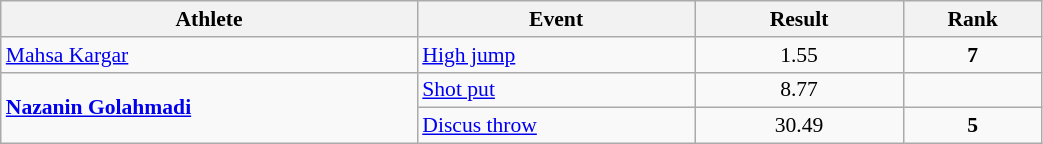<table class="wikitable" width="55%" style="text-align:center; font-size:90%">
<tr>
<th width="30%">Athlete</th>
<th width="20%">Event</th>
<th width="15%">Result</th>
<th width="10%">Rank</th>
</tr>
<tr>
<td align="left"><a href='#'>Mahsa Kargar</a></td>
<td align="left"><a href='#'>High jump</a></td>
<td>1.55</td>
<td><strong>7</strong></td>
</tr>
<tr>
<td rowspan=2 align="left"><strong><a href='#'>Nazanin Golahmadi</a></strong></td>
<td align="left"><a href='#'>Shot put</a></td>
<td>8.77</td>
<td></td>
</tr>
<tr>
<td align="left"><a href='#'>Discus throw</a></td>
<td>30.49</td>
<td><strong>5</strong></td>
</tr>
</table>
